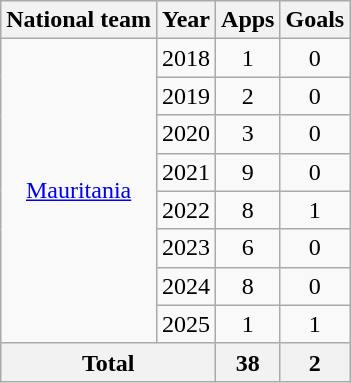<table class="wikitable" style="text-align:center">
<tr>
<th>National team</th>
<th>Year</th>
<th>Apps</th>
<th>Goals</th>
</tr>
<tr>
<td rowspan="8"><a href='#'>Mauritania</a></td>
<td>2018</td>
<td>1</td>
<td>0</td>
</tr>
<tr>
<td>2019</td>
<td>2</td>
<td>0</td>
</tr>
<tr>
<td>2020</td>
<td>3</td>
<td>0</td>
</tr>
<tr>
<td>2021</td>
<td>9</td>
<td>0</td>
</tr>
<tr>
<td>2022</td>
<td>8</td>
<td>1</td>
</tr>
<tr>
<td>2023</td>
<td>6</td>
<td>0</td>
</tr>
<tr>
<td>2024</td>
<td>8</td>
<td>0</td>
</tr>
<tr>
<td>2025</td>
<td>1</td>
<td>1</td>
</tr>
<tr>
<th colspan="2">Total</th>
<th>38</th>
<th>2</th>
</tr>
</table>
